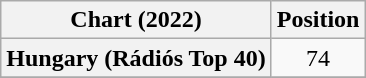<table class="wikitable plainrowheaders" style="text-align:center">
<tr>
<th>Chart (2022)</th>
<th>Position</th>
</tr>
<tr>
<th scope="row">Hungary (Rádiós Top 40)</th>
<td>74</td>
</tr>
<tr>
</tr>
</table>
